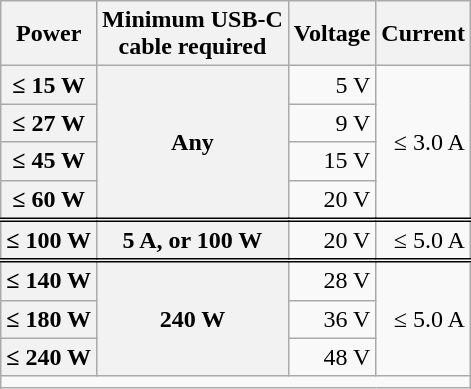<table class="wikitable floatright" style=text-align:right>
<tr>
<th>Power</th>
<th style=max-width:14em>Minimum USB‑C<br>cable required</th>
<th>Voltage</th>
<th>Current</th>
</tr>
<tr>
<th>≤ 15 W</th>
<th rowspan=4>Any</th>
<td>5 V</td>
<td rowspan=4>≤ 3.0 A</td>
</tr>
<tr>
<th>≤ 27 W</th>
<td>9 V</td>
</tr>
<tr>
<th>≤ 45 W</th>
<td>15 V</td>
</tr>
<tr>
<th>≤ 60 W</th>
<td>20 V</td>
</tr>
<tr style="border-top: double; border-bottom: double;">
<th>≤ 100 W</th>
<th>5 A, or 100 W</th>
<td>20 V</td>
<td halign="right">≤ 5.0 A</td>
</tr>
<tr>
<th>≤ 140 W</th>
<th rowspan=3>240 W</th>
<td>28 V</td>
<td rowspan=3>≤ 5.0 A</td>
</tr>
<tr>
<th>≤ 180 W</th>
<td>36 V</td>
</tr>
<tr>
<th>≤ 240 W</th>
<td>48 V</td>
</tr>
<tr>
<td colspan=9></td>
</tr>
</table>
